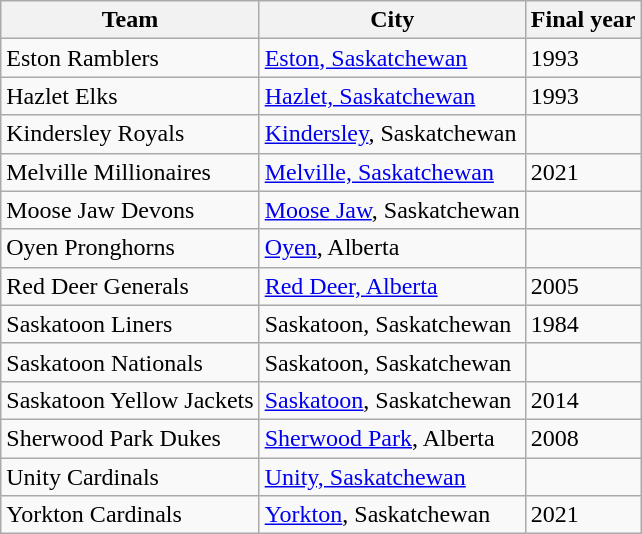<table class="wikitable">
<tr>
<th>Team</th>
<th>City</th>
<th>Final year</th>
</tr>
<tr>
<td>Eston Ramblers</td>
<td><a href='#'>Eston, Saskatchewan</a></td>
<td>1993</td>
</tr>
<tr>
<td>Hazlet Elks</td>
<td><a href='#'>Hazlet, Saskatchewan</a></td>
<td>1993</td>
</tr>
<tr>
<td>Kindersley Royals</td>
<td><a href='#'>Kindersley</a>, Saskatchewan</td>
<td></td>
</tr>
<tr>
<td>Melville Millionaires</td>
<td><a href='#'>Melville, Saskatchewan</a></td>
<td>2021</td>
</tr>
<tr>
<td>Moose Jaw Devons</td>
<td><a href='#'>Moose Jaw</a>, Saskatchewan</td>
<td></td>
</tr>
<tr>
<td>Oyen Pronghorns</td>
<td><a href='#'>Oyen</a>, Alberta</td>
<td></td>
</tr>
<tr>
<td>Red Deer Generals</td>
<td><a href='#'>Red Deer, Alberta</a></td>
<td>2005</td>
</tr>
<tr>
<td>Saskatoon Liners</td>
<td>Saskatoon, Saskatchewan</td>
<td>1984</td>
</tr>
<tr>
<td>Saskatoon Nationals</td>
<td>Saskatoon, Saskatchewan</td>
<td></td>
</tr>
<tr>
<td>Saskatoon Yellow Jackets</td>
<td><a href='#'>Saskatoon</a>, Saskatchewan</td>
<td>2014</td>
</tr>
<tr>
<td>Sherwood Park Dukes</td>
<td><a href='#'>Sherwood Park</a>, Alberta</td>
<td>2008</td>
</tr>
<tr>
<td>Unity Cardinals</td>
<td><a href='#'>Unity, Saskatchewan</a></td>
<td></td>
</tr>
<tr>
<td>Yorkton Cardinals</td>
<td><a href='#'>Yorkton</a>, Saskatchewan</td>
<td>2021</td>
</tr>
</table>
